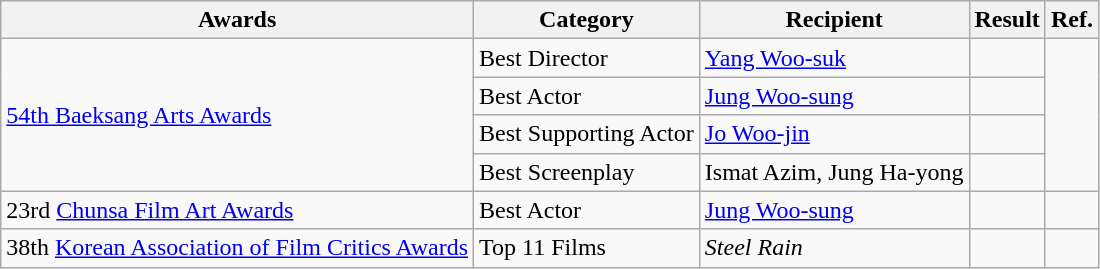<table class="wikitable">
<tr>
<th>Awards</th>
<th>Category</th>
<th>Recipient</th>
<th>Result</th>
<th>Ref.</th>
</tr>
<tr>
<td rowspan=4><a href='#'>54th Baeksang Arts Awards</a></td>
<td>Best Director</td>
<td><a href='#'>Yang Woo-suk</a></td>
<td></td>
<td rowspan=4></td>
</tr>
<tr>
<td>Best Actor</td>
<td><a href='#'>Jung Woo-sung</a></td>
<td></td>
</tr>
<tr>
<td>Best Supporting Actor</td>
<td><a href='#'>Jo Woo-jin</a></td>
<td></td>
</tr>
<tr>
<td>Best Screenplay</td>
<td>Ismat Azim, Jung Ha-yong</td>
<td></td>
</tr>
<tr>
<td>23rd <a href='#'>Chunsa Film Art Awards</a></td>
<td>Best Actor</td>
<td><a href='#'>Jung Woo-sung</a></td>
<td></td>
<td></td>
</tr>
<tr>
<td rowspan=1>38th <a href='#'>Korean Association of Film Critics Awards</a></td>
<td>Top 11 Films</td>
<td><em>Steel Rain</em></td>
<td></td>
<td rowspan=1></td>
</tr>
</table>
